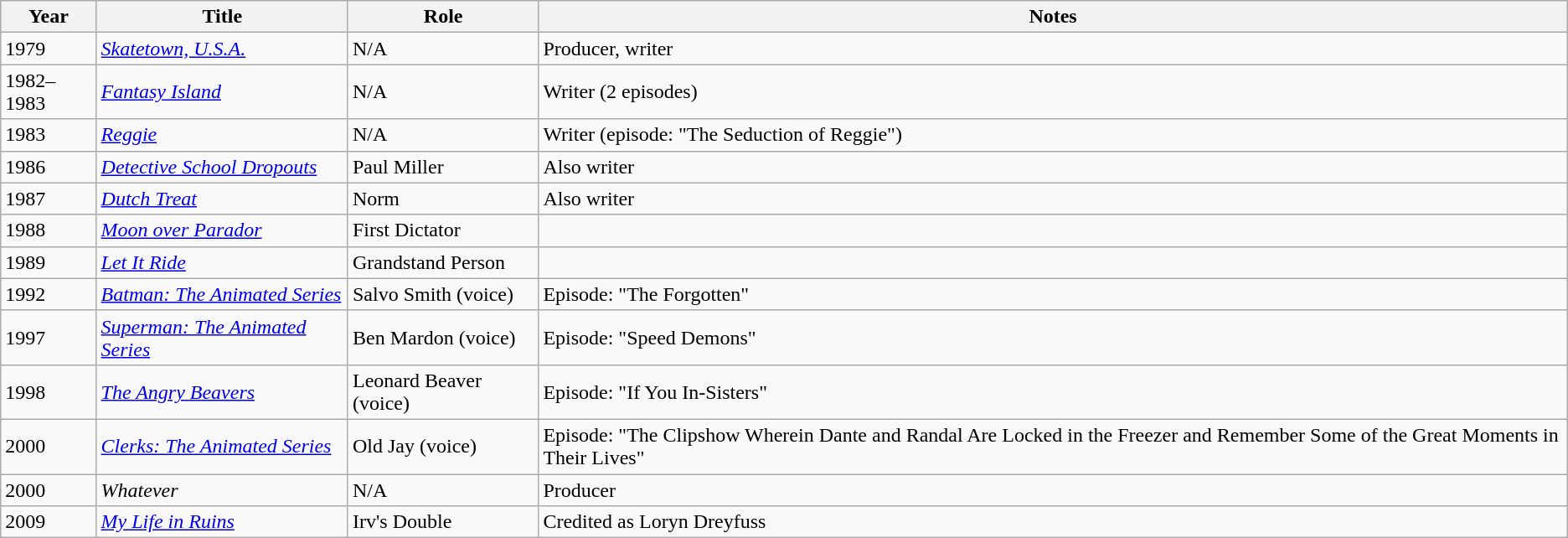<table class="wikitable sortable">
<tr>
<th>Year</th>
<th>Title</th>
<th>Role</th>
<th>Notes</th>
</tr>
<tr>
<td>1979</td>
<td><em><a href='#'>Skatetown, U.S.A.</a></em></td>
<td>N/A</td>
<td>Producer, writer</td>
</tr>
<tr>
<td>1982–1983</td>
<td><em><a href='#'>Fantasy Island</a></em></td>
<td>N/A</td>
<td>Writer (2 episodes)</td>
</tr>
<tr>
<td>1983</td>
<td><em><a href='#'>Reggie</a></em></td>
<td>N/A</td>
<td>Writer (episode: "The Seduction of Reggie")</td>
</tr>
<tr>
<td>1986</td>
<td><em><a href='#'>Detective School Dropouts</a></em></td>
<td>Paul Miller</td>
<td>Also writer</td>
</tr>
<tr>
<td>1987</td>
<td><em><a href='#'>Dutch Treat</a></em></td>
<td>Norm</td>
<td>Also writer</td>
</tr>
<tr>
<td>1988</td>
<td><em><a href='#'>Moon over Parador</a></em></td>
<td>First Dictator</td>
<td></td>
</tr>
<tr>
<td>1989</td>
<td><em><a href='#'>Let It Ride</a></em></td>
<td>Grandstand Person</td>
<td></td>
</tr>
<tr>
<td>1992</td>
<td><em><a href='#'>Batman: The Animated Series</a></em></td>
<td>Salvo Smith (voice)</td>
<td>Episode: "The Forgotten"</td>
</tr>
<tr>
<td>1997</td>
<td><em><a href='#'>Superman: The Animated Series</a></em></td>
<td>Ben Mardon (voice)</td>
<td>Episode: "Speed Demons"</td>
</tr>
<tr>
<td>1998</td>
<td><em><a href='#'>The Angry Beavers</a></em></td>
<td>Leonard Beaver (voice)</td>
<td>Episode: "If You In-Sisters"</td>
</tr>
<tr>
<td>2000</td>
<td><em><a href='#'>Clerks: The Animated Series</a></em></td>
<td>Old Jay (voice)</td>
<td>Episode: "The Clipshow Wherein Dante and Randal Are Locked in the Freezer and Remember Some of the Great Moments in Their Lives"</td>
</tr>
<tr>
<td>2000</td>
<td><em>Whatever</em></td>
<td>N/A</td>
<td>Producer</td>
</tr>
<tr>
<td>2009</td>
<td><em><a href='#'>My Life in Ruins</a></em></td>
<td>Irv's Double</td>
<td>Credited as Loryn Dreyfuss</td>
</tr>
</table>
